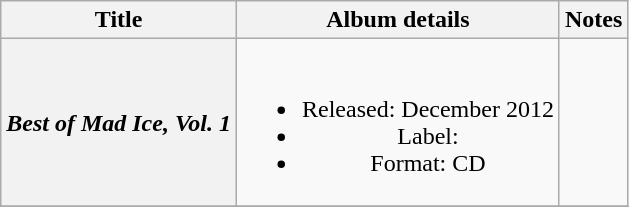<table class="wikitable plainrowheaders" style="text-align:center;">
<tr>
<th scope="col">Title</th>
<th scope="col">Album details</th>
<th scope="col">Notes</th>
</tr>
<tr>
<th scope="row"><em>Best of Mad Ice, Vol. 1</em></th>
<td><br><ul><li>Released: December 2012</li><li>Label:</li><li>Format: CD</li></ul></td>
<td></td>
</tr>
<tr>
</tr>
</table>
